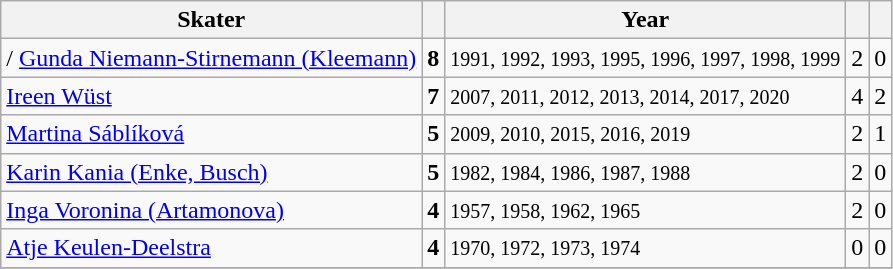<table class="wikitable" border="1">
<tr>
<th>Skater</th>
<th></th>
<th>Year</th>
<th></th>
<th></th>
</tr>
<tr>
<td> /  <a href='#'>Gunda Niemann-Stirnemann (Kleemann)</a></td>
<td><strong>8</strong></td>
<td><small>1991, 1992, 1993, 1995, 1996, 1997, 1998, 1999 </small></td>
<td>2</td>
<td>0</td>
</tr>
<tr>
<td> <a href='#'>Ireen Wüst</a></td>
<td><strong>7</strong></td>
<td><small>2007, 2011, 2012, 2013, 2014, 2017, 2020 </small></td>
<td>4</td>
<td>2</td>
</tr>
<tr>
<td> <a href='#'>Martina Sáblíková</a></td>
<td><strong>5</strong></td>
<td><small>2009, 2010, 2015, 2016, 2019 </small></td>
<td>2</td>
<td>1</td>
</tr>
<tr>
<td> <a href='#'>Karin Kania (Enke, Busch)</a></td>
<td><strong>5</strong></td>
<td><small>1982, 1984, 1986, 1987, 1988 </small></td>
<td>2</td>
<td>0</td>
</tr>
<tr>
<td> <a href='#'>Inga Voronina (Artamonova)</a></td>
<td><strong>4</strong></td>
<td><small>1957, 1958, 1962, 1965 </small></td>
<td>2</td>
<td>0</td>
</tr>
<tr>
<td> <a href='#'>Atje Keulen-Deelstra</a></td>
<td><strong>4</strong></td>
<td><small>1970, 1972, 1973, 1974 </small></td>
<td>0</td>
<td>0</td>
</tr>
<tr>
</tr>
</table>
